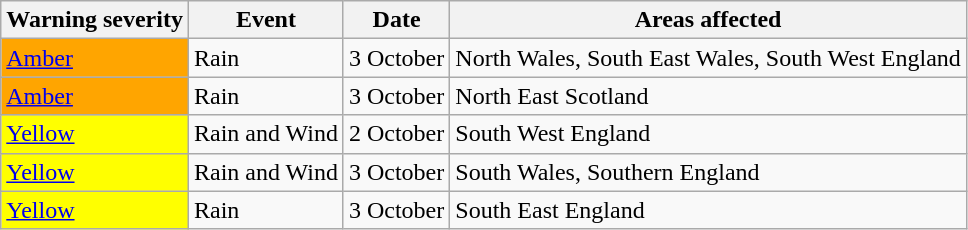<table class="wikitable">
<tr>
<th>Warning severity</th>
<th>Event</th>
<th>Date</th>
<th>Areas affected</th>
</tr>
<tr>
<td style="background:orange; f"><a href='#'>Amber</a></td>
<td style="background-color: #00000; " id="Beaufort_Number_12">Rain</td>
<td>3 October</td>
<td>North Wales, South East Wales, South West England</td>
</tr>
<tr>
<td style="background:orange; f"><a href='#'>Amber</a></td>
<td style="background-color: #00000; " id="Beaufort_Number_12">Rain</td>
<td>3 October</td>
<td>North East Scotland</td>
</tr>
<tr>
<td style="background:Yellow; "><a href='#'>Yellow</a></td>
<td style="background-color: #00000; " id="Beaufort_Number_12">Rain and Wind</td>
<td>2 October</td>
<td>South West England</td>
</tr>
<tr>
<td style="background:yellow; "><a href='#'>Yellow</a></td>
<td style="background-color: #00000; " id="Beaufort_Number_12">Rain and Wind</td>
<td>3 October</td>
<td>South Wales, Southern England</td>
</tr>
<tr>
<td style="background:yellow; "><a href='#'>Yellow</a></td>
<td style="background-color: #00000;" id="Beaufort_Number_12">Rain</td>
<td>3 October</td>
<td>South East England</td>
</tr>
</table>
